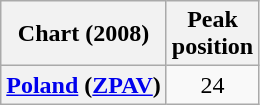<table class="wikitable sortable plainrowheaders" style="text-align:center">
<tr>
<th scope="col">Chart (2008)</th>
<th scope="col">Peak<br>position</th>
</tr>
<tr>
<th scope="row"><a href='#'>Poland</a> (<a href='#'>ZPAV</a>)</th>
<td>24</td>
</tr>
</table>
